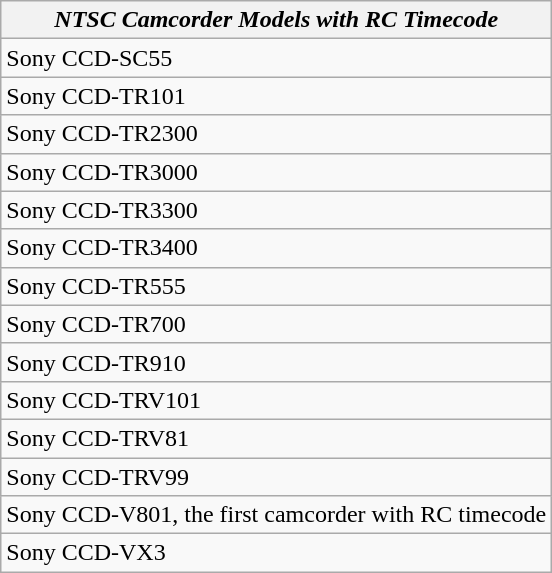<table class="wikitable">
<tr>
<th><em>NTSC Camcorder Models with RC Timecode</em></th>
</tr>
<tr>
<td>Sony CCD-SC55</td>
</tr>
<tr>
<td>Sony CCD-TR101</td>
</tr>
<tr>
<td>Sony CCD-TR2300</td>
</tr>
<tr>
<td>Sony CCD-TR3000</td>
</tr>
<tr>
<td>Sony CCD-TR3300</td>
</tr>
<tr>
<td>Sony CCD-TR3400</td>
</tr>
<tr>
<td>Sony CCD-TR555</td>
</tr>
<tr>
<td>Sony CCD-TR700</td>
</tr>
<tr>
<td>Sony CCD-TR910</td>
</tr>
<tr>
<td>Sony CCD-TRV101</td>
</tr>
<tr>
<td>Sony CCD-TRV81</td>
</tr>
<tr>
<td>Sony CCD-TRV99</td>
</tr>
<tr>
<td>Sony CCD-V801, the first camcorder with RC timecode</td>
</tr>
<tr>
<td>Sony CCD-VX3</td>
</tr>
</table>
